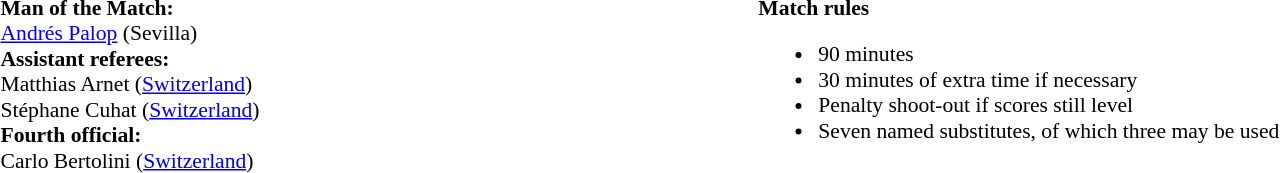<table width=100% style="font-size: 90%">
<tr>
<td><br><strong>Man of the Match:</strong>
<br><a href='#'>Andrés Palop</a> (Sevilla)<br><strong>Assistant referees:</strong>
<br>Matthias Arnet (<a href='#'>Switzerland</a>)
<br>Stéphane Cuhat (<a href='#'>Switzerland</a>)
<br><strong>Fourth official:</strong>
<br>Carlo Bertolini (<a href='#'>Switzerland</a>)</td>
<td style="width:60%; vertical-align:top"><br><strong>Match rules</strong><ul><li>90 minutes</li><li>30 minutes of extra time if necessary</li><li>Penalty shoot-out if scores still level</li><li>Seven named substitutes, of which three may be used</li></ul></td>
</tr>
</table>
